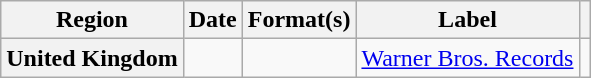<table class="wikitable plainrowheaders">
<tr>
<th scope="col">Region</th>
<th scope="col">Date</th>
<th scope="col">Format(s)</th>
<th scope="col">Label</th>
<th scope="col"></th>
</tr>
<tr>
<th scope="row">United Kingdom</th>
<td></td>
<td></td>
<td><a href='#'>Warner Bros. Records</a></td>
<td></td>
</tr>
</table>
